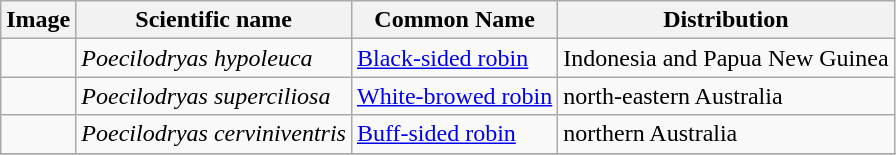<table class="wikitable">
<tr>
<th>Image</th>
<th>Scientific name</th>
<th>Common Name</th>
<th>Distribution</th>
</tr>
<tr>
<td></td>
<td><em>Poecilodryas hypoleuca</em></td>
<td><a href='#'>Black-sided robin</a></td>
<td>Indonesia and Papua New Guinea</td>
</tr>
<tr>
<td></td>
<td><em>Poecilodryas superciliosa</em></td>
<td><a href='#'>White-browed robin</a></td>
<td>north-eastern Australia</td>
</tr>
<tr>
<td></td>
<td><em>Poecilodryas cerviniventris</em></td>
<td><a href='#'>Buff-sided robin</a></td>
<td>northern Australia</td>
</tr>
<tr>
</tr>
</table>
